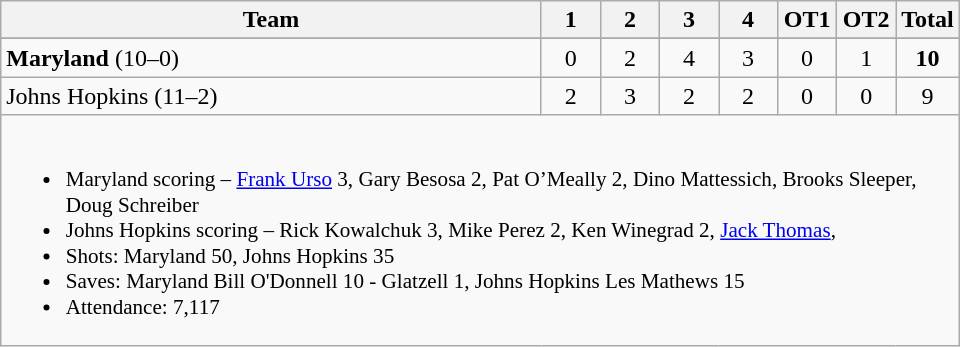<table class="wikitable" style="text-align:center; max-width:40em">
<tr>
<th>Team</th>
<th style="width:2em">1</th>
<th style="width:2em">2</th>
<th style="width:2em">3</th>
<th style="width:2em">4</th>
<th style="width:2em">OT1</th>
<th style="width:2em">OT2</th>
<th style="width:2em">Total</th>
</tr>
<tr>
</tr>
<tr>
<td style="text-align:left"><strong>Maryland</strong> (10–0)</td>
<td>0</td>
<td>2</td>
<td>4</td>
<td>3</td>
<td>0</td>
<td>1</td>
<td><strong>10</strong></td>
</tr>
<tr>
<td style="text-align:left">Johns Hopkins (11–2)</td>
<td>2</td>
<td>3</td>
<td>2</td>
<td>2</td>
<td>0</td>
<td>0</td>
<td>9</td>
</tr>
<tr>
<td colspan=8 style="text-align:left; font-size:88%;"><br><ul><li>Maryland scoring – <a href='#'>Frank Urso</a> 3, Gary Besosa 2, Pat O’Meally 2, Dino Mattessich, Brooks Sleeper, Doug Schreiber</li><li>Johns Hopkins scoring – Rick Kowalchuk 3, Mike Perez 2, Ken Winegrad 2, <a href='#'>Jack Thomas</a>, </li><li>Shots: Maryland 50, Johns Hopkins 35</li><li>Saves: Maryland Bill O'Donnell 10 - Glatzell 1, Johns Hopkins Les Mathews 15</li><li>Attendance: 7,117</li></ul></td>
</tr>
</table>
